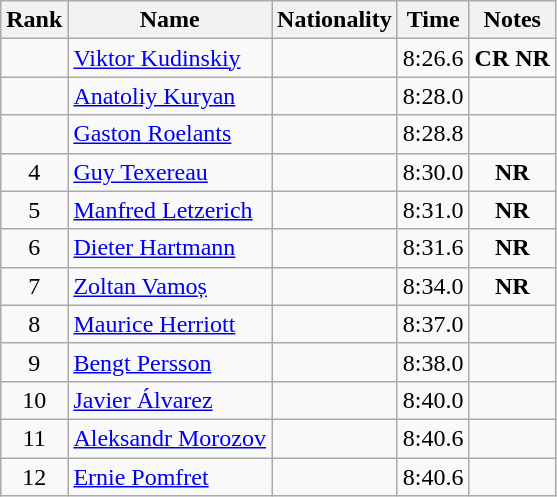<table class="wikitable sortable" style="text-align:center">
<tr>
<th>Rank</th>
<th>Name</th>
<th>Nationality</th>
<th>Time</th>
<th>Notes</th>
</tr>
<tr>
<td></td>
<td align=left><a href='#'>Viktor Kudinskiy</a></td>
<td align=left></td>
<td>8:26.6</td>
<td><strong>CR NR</strong></td>
</tr>
<tr>
<td></td>
<td align=left><a href='#'>Anatoliy Kuryan</a></td>
<td align=left></td>
<td>8:28.0</td>
<td></td>
</tr>
<tr>
<td></td>
<td align=left><a href='#'>Gaston Roelants</a></td>
<td align=left></td>
<td>8:28.8</td>
<td></td>
</tr>
<tr>
<td>4</td>
<td align=left><a href='#'>Guy Texereau</a></td>
<td align=left></td>
<td>8:30.0</td>
<td><strong>NR</strong></td>
</tr>
<tr>
<td>5</td>
<td align=left><a href='#'>Manfred Letzerich</a></td>
<td align=left></td>
<td>8:31.0</td>
<td><strong>NR</strong></td>
</tr>
<tr>
<td>6</td>
<td align=left><a href='#'>Dieter Hartmann</a></td>
<td align=left></td>
<td>8:31.6</td>
<td><strong>NR</strong></td>
</tr>
<tr>
<td>7</td>
<td align=left><a href='#'>Zoltan Vamoș</a></td>
<td align=left></td>
<td>8:34.0</td>
<td><strong>NR</strong></td>
</tr>
<tr>
<td>8</td>
<td align=left><a href='#'>Maurice Herriott</a></td>
<td align=left></td>
<td>8:37.0</td>
<td></td>
</tr>
<tr>
<td>9</td>
<td align=left><a href='#'>Bengt Persson</a></td>
<td align=left></td>
<td>8:38.0</td>
<td></td>
</tr>
<tr>
<td>10</td>
<td align=left><a href='#'>Javier Álvarez</a></td>
<td align=left></td>
<td>8:40.0</td>
<td></td>
</tr>
<tr>
<td>11</td>
<td align=left><a href='#'>Aleksandr Morozov</a></td>
<td align=left></td>
<td>8:40.6</td>
<td></td>
</tr>
<tr>
<td>12</td>
<td align=left><a href='#'>Ernie Pomfret</a></td>
<td align=left></td>
<td>8:40.6</td>
<td></td>
</tr>
</table>
